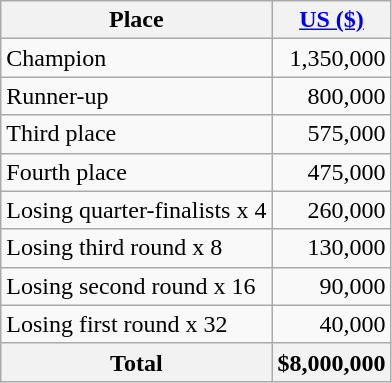<table class="wikitable">
<tr>
<th>Place</th>
<th><a href='#'>US ($)</a></th>
</tr>
<tr>
<td>Champion</td>
<td align=right>1,350,000</td>
</tr>
<tr>
<td>Runner-up</td>
<td align=right>800,000</td>
</tr>
<tr>
<td>Third place</td>
<td align=right>575,000</td>
</tr>
<tr>
<td>Fourth place</td>
<td align=right>475,000</td>
</tr>
<tr>
<td>Losing quarter-finalists x 4</td>
<td align=right>260,000</td>
</tr>
<tr>
<td>Losing third round x 8</td>
<td align=right>130,000</td>
</tr>
<tr>
<td>Losing second round x 16</td>
<td align=right>90,000</td>
</tr>
<tr>
<td>Losing first round x 32</td>
<td align=right>40,000</td>
</tr>
<tr>
<th>Total</th>
<th>$8,000,000</th>
</tr>
</table>
